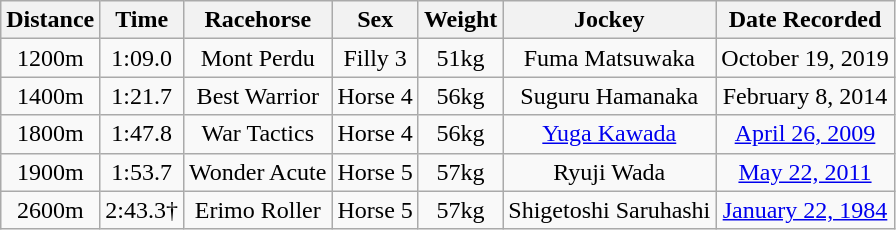<table class="wikitable" style="text-align: center;">
<tr>
<th>Distance</th>
<th>Time</th>
<th>Racehorse</th>
<th>Sex</th>
<th>Weight</th>
<th>Jockey</th>
<th>Date Recorded</th>
</tr>
<tr>
<td>1200m</td>
<td>1:09.0</td>
<td>Mont Perdu</td>
<td>Filly 3</td>
<td>51kg</td>
<td>Fuma Matsuwaka</td>
<td>October 19, 2019</td>
</tr>
<tr>
<td>1400m</td>
<td>1:21.7</td>
<td>Best Warrior</td>
<td>Horse 4</td>
<td>56kg</td>
<td>Suguru Hamanaka</td>
<td>February 8, 2014</td>
</tr>
<tr>
<td>1800m</td>
<td>1:47.8</td>
<td>War Tactics</td>
<td>Horse 4</td>
<td>56kg</td>
<td><a href='#'>Yuga Kawada</a></td>
<td><a href='#'>April 26, 2009</a></td>
</tr>
<tr>
<td>1900m</td>
<td>1:53.7</td>
<td>Wonder Acute</td>
<td>Horse 5</td>
<td>57kg</td>
<td>Ryuji Wada</td>
<td><a href='#'>May 22, 2011</a></td>
</tr>
<tr>
<td>2600m</td>
<td>2:43.3†</td>
<td>Erimo Roller</td>
<td>Horse 5</td>
<td>57kg</td>
<td>Shigetoshi Saruhashi</td>
<td><a href='#'>January 22, 1984</a></td>
</tr>
</table>
